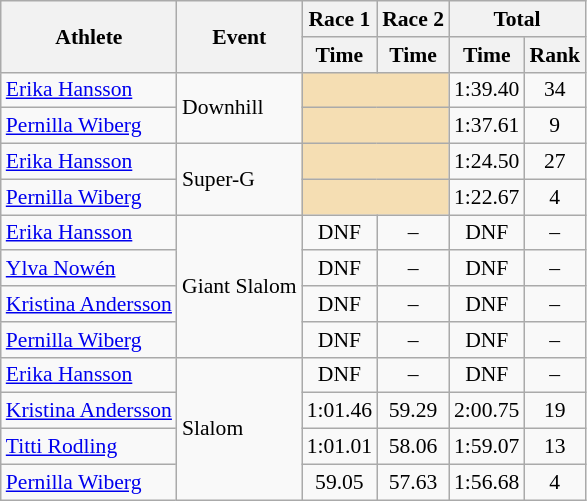<table class="wikitable" style="font-size:90%">
<tr>
<th rowspan="2">Athlete</th>
<th rowspan="2">Event</th>
<th>Race 1</th>
<th>Race 2</th>
<th colspan="2">Total</th>
</tr>
<tr>
<th>Time</th>
<th>Time</th>
<th>Time</th>
<th>Rank</th>
</tr>
<tr>
<td><a href='#'>Erika Hansson</a></td>
<td rowspan="2">Downhill</td>
<td colspan="2" bgcolor="wheat"></td>
<td align="center">1:39.40</td>
<td align="center">34</td>
</tr>
<tr>
<td><a href='#'>Pernilla Wiberg</a></td>
<td colspan="2" bgcolor="wheat"></td>
<td align="center">1:37.61</td>
<td align="center">9</td>
</tr>
<tr>
<td><a href='#'>Erika Hansson</a></td>
<td rowspan="2">Super-G</td>
<td colspan="2" bgcolor="wheat"></td>
<td align="center">1:24.50</td>
<td align="center">27</td>
</tr>
<tr>
<td><a href='#'>Pernilla Wiberg</a></td>
<td colspan="2" bgcolor="wheat"></td>
<td align="center">1:22.67</td>
<td align="center">4</td>
</tr>
<tr>
<td><a href='#'>Erika Hansson</a></td>
<td rowspan="4">Giant Slalom</td>
<td align="center">DNF</td>
<td align="center">–</td>
<td align="center">DNF</td>
<td align="center">–</td>
</tr>
<tr>
<td><a href='#'>Ylva Nowén</a></td>
<td align="center">DNF</td>
<td align="center">–</td>
<td align="center">DNF</td>
<td align="center">–</td>
</tr>
<tr>
<td><a href='#'>Kristina Andersson</a></td>
<td align="center">DNF</td>
<td align="center">–</td>
<td align="center">DNF</td>
<td align="center">–</td>
</tr>
<tr>
<td><a href='#'>Pernilla Wiberg</a></td>
<td align="center">DNF</td>
<td align="center">–</td>
<td align="center">DNF</td>
<td align="center">–</td>
</tr>
<tr>
<td><a href='#'>Erika Hansson</a></td>
<td rowspan="4">Slalom</td>
<td align="center">DNF</td>
<td align="center">–</td>
<td align="center">DNF</td>
<td align="center">–</td>
</tr>
<tr>
<td><a href='#'>Kristina Andersson</a></td>
<td align="center">1:01.46</td>
<td align="center">59.29</td>
<td align="center">2:00.75</td>
<td align="center">19</td>
</tr>
<tr>
<td><a href='#'>Titti Rodling</a></td>
<td align="center">1:01.01</td>
<td align="center">58.06</td>
<td align="center">1:59.07</td>
<td align="center">13</td>
</tr>
<tr>
<td><a href='#'>Pernilla Wiberg</a></td>
<td align="center">59.05</td>
<td align="center">57.63</td>
<td align="center">1:56.68</td>
<td align="center">4</td>
</tr>
</table>
